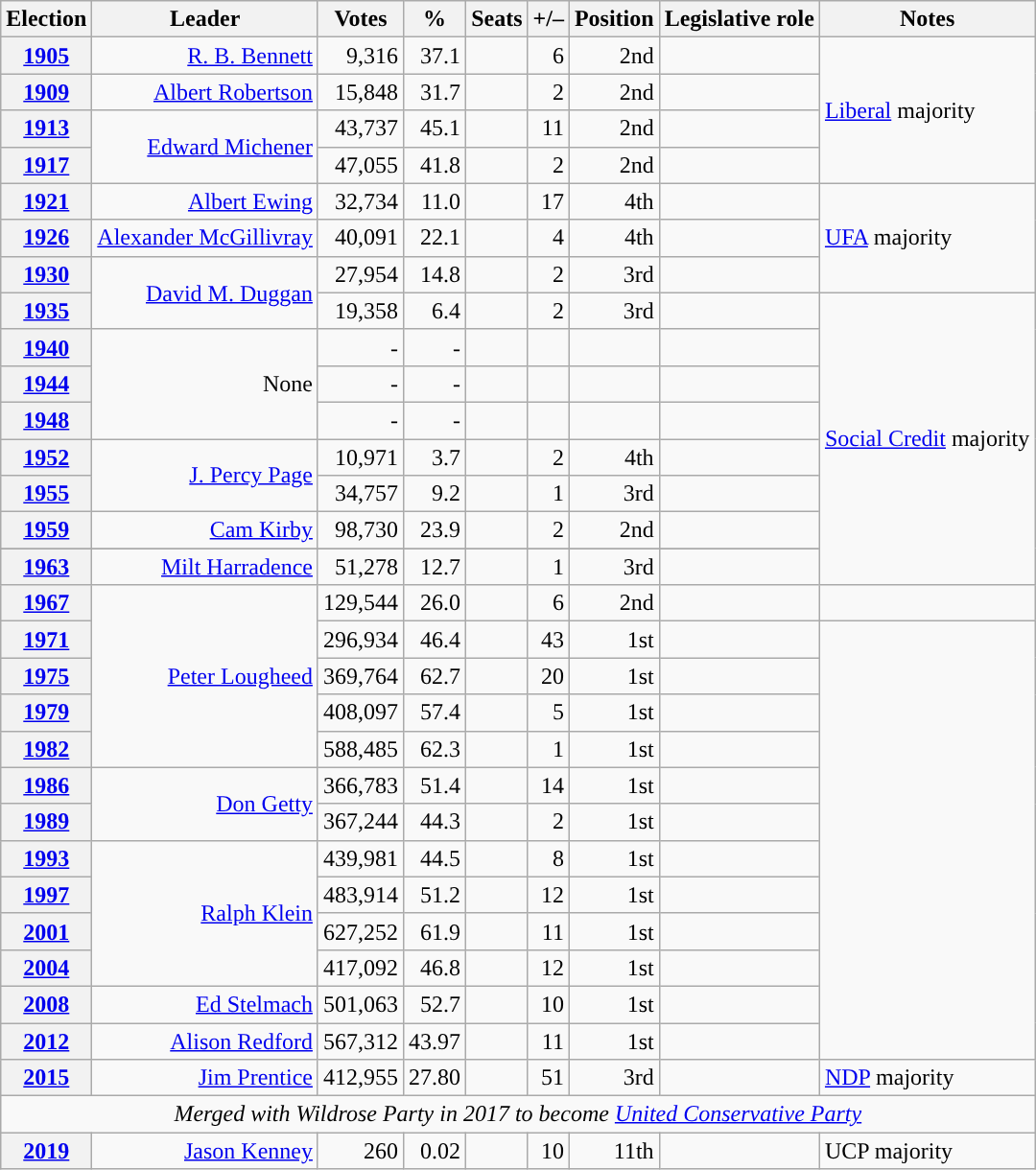<table class=wikitable style="text-align: right;">
<tr>
<th>Election</th>
<th>Leader</th>
<th>Votes</th>
<th>%</th>
<th>Seats</th>
<th>+/–</th>
<th>Position</th>
<th>Legislative role</th>
<th>Notes</th>
</tr>
<tr>
<th><a href='#'>1905</a></th>
<td><a href='#'>R. B. Bennett</a></td>
<td>9,316</td>
<td>37.1</td>
<td></td>
<td> 6</td>
<td> 2nd</td>
<td></td>
<td rowspan=4 style="text-align: left;"><a href='#'>Liberal</a> majority</td>
</tr>
<tr>
<th><a href='#'>1909</a></th>
<td><a href='#'>Albert Robertson</a></td>
<td>15,848</td>
<td>31.7</td>
<td></td>
<td> 2</td>
<td> 2nd</td>
<td></td>
</tr>
<tr>
<th><a href='#'>1913</a></th>
<td rowspan=2><a href='#'>Edward Michener</a></td>
<td>43,737</td>
<td>45.1</td>
<td></td>
<td> 11</td>
<td> 2nd</td>
<td></td>
</tr>
<tr>
<th><a href='#'>1917</a></th>
<td>47,055</td>
<td>41.8</td>
<td></td>
<td> 2</td>
<td> 2nd</td>
<td></td>
</tr>
<tr>
<th><a href='#'>1921</a></th>
<td><a href='#'>Albert Ewing</a></td>
<td>32,734</td>
<td>11.0</td>
<td></td>
<td> 17</td>
<td> 4th</td>
<td></td>
<td rowspan=3 style="text-align: left;"><a href='#'>UFA</a> majority</td>
</tr>
<tr>
<th><a href='#'>1926</a></th>
<td><a href='#'>Alexander McGillivray</a></td>
<td>40,091</td>
<td>22.1</td>
<td></td>
<td> 4</td>
<td> 4th</td>
<td></td>
</tr>
<tr>
<th><a href='#'>1930</a></th>
<td rowspan=2><a href='#'>David M. Duggan</a></td>
<td>27,954</td>
<td>14.8</td>
<td></td>
<td> 2</td>
<td> 3rd</td>
<td></td>
</tr>
<tr>
<th><a href='#'>1935</a></th>
<td>19,358</td>
<td>6.4</td>
<td></td>
<td> 2</td>
<td> 3rd</td>
<td></td>
<td rowspan=9 style="text-align: left;"><a href='#'>Social Credit</a> majority</td>
</tr>
<tr>
<th><a href='#'>1940</a></th>
<td rowspan=3>None</td>
<td>-</td>
<td>-</td>
<td></td>
<td></td>
<td></td>
<td></td>
</tr>
<tr>
<th><a href='#'>1944</a></th>
<td>-</td>
<td>-</td>
<td></td>
<td></td>
<td></td>
<td></td>
</tr>
<tr>
<th><a href='#'>1948</a></th>
<td>-</td>
<td>-</td>
<td></td>
<td></td>
<td></td>
<td></td>
</tr>
<tr>
<th><a href='#'>1952</a></th>
<td rowspan=2><a href='#'>J. Percy Page</a></td>
<td>10,971</td>
<td>3.7</td>
<td></td>
<td> 2</td>
<td> 4th</td>
<td></td>
</tr>
<tr>
<th><a href='#'>1955</a></th>
<td>34,757</td>
<td>9.2</td>
<td></td>
<td> 1</td>
<td> 3rd</td>
<td></td>
</tr>
<tr>
<th><a href='#'>1959</a></th>
<td><a href='#'>Cam Kirby</a></td>
<td>98,730</td>
<td>23.9</td>
<td></td>
<td> 2</td>
<td> 2nd</td>
<td></td>
</tr>
<tr>
</tr>
<tr>
<th><a href='#'>1963</a></th>
<td><a href='#'>Milt Harradence</a></td>
<td>51,278</td>
<td>12.7</td>
<td></td>
<td> 1</td>
<td> 3rd</td>
<td></td>
</tr>
<tr>
<th><a href='#'>1967</a></th>
<td rowspan=5><a href='#'>Peter Lougheed</a></td>
<td>129,544</td>
<td>26.0</td>
<td></td>
<td> 6</td>
<td> 2nd</td>
<td></td>
</tr>
<tr>
<th><a href='#'>1971</a></th>
<td>296,934</td>
<td>46.4</td>
<td></td>
<td> 43</td>
<td> 1st</td>
<td></td>
<td rowspan=12></td>
</tr>
<tr>
<th><a href='#'>1975</a></th>
<td>369,764</td>
<td>62.7</td>
<td></td>
<td> 20</td>
<td> 1st</td>
<td></td>
</tr>
<tr>
<th><a href='#'>1979</a></th>
<td>408,097</td>
<td>57.4</td>
<td></td>
<td> 5</td>
<td> 1st</td>
<td></td>
</tr>
<tr>
<th><a href='#'>1982</a></th>
<td>588,485</td>
<td>62.3</td>
<td></td>
<td> 1</td>
<td> 1st</td>
<td></td>
</tr>
<tr>
<th><a href='#'>1986</a></th>
<td rowspan=2><a href='#'>Don Getty</a></td>
<td>366,783</td>
<td>51.4</td>
<td></td>
<td> 14</td>
<td> 1st</td>
<td></td>
</tr>
<tr>
<th><a href='#'>1989</a></th>
<td>367,244</td>
<td>44.3</td>
<td></td>
<td> 2</td>
<td> 1st</td>
<td></td>
</tr>
<tr>
<th><a href='#'>1993</a></th>
<td rowspan=4><a href='#'>Ralph Klein</a></td>
<td>439,981</td>
<td>44.5</td>
<td></td>
<td> 8</td>
<td> 1st</td>
<td></td>
</tr>
<tr>
<th><a href='#'>1997</a></th>
<td>483,914</td>
<td>51.2</td>
<td></td>
<td> 12</td>
<td> 1st</td>
<td></td>
</tr>
<tr>
<th><a href='#'>2001</a></th>
<td>627,252</td>
<td>61.9</td>
<td></td>
<td> 11</td>
<td> 1st</td>
<td></td>
</tr>
<tr>
<th><a href='#'>2004</a></th>
<td>417,092</td>
<td>46.8</td>
<td></td>
<td> 12</td>
<td> 1st</td>
<td></td>
</tr>
<tr>
<th><a href='#'>2008</a></th>
<td><a href='#'>Ed Stelmach</a></td>
<td>501,063</td>
<td>52.7</td>
<td></td>
<td> 10</td>
<td> 1st</td>
<td></td>
</tr>
<tr>
<th><a href='#'>2012</a></th>
<td><a href='#'>Alison Redford</a></td>
<td>567,312</td>
<td>43.97</td>
<td></td>
<td> 11</td>
<td> 1st</td>
<td></td>
</tr>
<tr>
<th><a href='#'>2015</a></th>
<td><a href='#'>Jim Prentice</a></td>
<td>412,955</td>
<td>27.80</td>
<td></td>
<td> 51</td>
<td> 3rd</td>
<td></td>
<td style="text-align: left;"><a href='#'>NDP</a> majority</td>
</tr>
<tr>
<td colspan=9 style="text-align: center;"><em>Merged with Wildrose Party in 2017 to become <a href='#'>United Conservative Party</a></em></td>
</tr>
<tr>
<th><a href='#'>2019</a></th>
<td><a href='#'>Jason Kenney</a></td>
<td>260</td>
<td>0.02</td>
<td></td>
<td> 10</td>
<td> 11th</td>
<td></td>
<td style="text-align: left;">UCP majority</td>
</tr>
</table>
